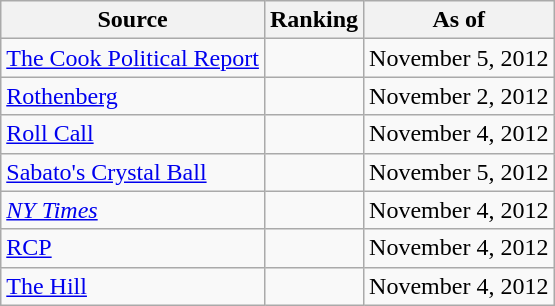<table class="wikitable" style="text-align:center">
<tr>
<th>Source</th>
<th>Ranking</th>
<th>As of</th>
</tr>
<tr>
<td align=left><a href='#'>The Cook Political Report</a></td>
<td></td>
<td>November 5, 2012</td>
</tr>
<tr>
<td align=left><a href='#'>Rothenberg</a></td>
<td></td>
<td>November 2, 2012</td>
</tr>
<tr>
<td align=left><a href='#'>Roll Call</a></td>
<td></td>
<td>November 4, 2012</td>
</tr>
<tr>
<td align=left><a href='#'>Sabato's Crystal Ball</a></td>
<td></td>
<td>November 5, 2012</td>
</tr>
<tr>
<td align=left><a href='#'><em>NY Times</em></a></td>
<td></td>
<td>November 4, 2012</td>
</tr>
<tr>
<td align="left"><a href='#'>RCP</a></td>
<td></td>
<td>November 4, 2012</td>
</tr>
<tr>
<td align=left><a href='#'>The Hill</a></td>
<td></td>
<td>November 4, 2012</td>
</tr>
</table>
